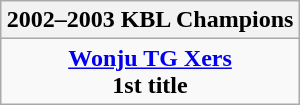<table class=wikitable style="text-align:center; margin:auto">
<tr>
<th>2002–2003 KBL Champions</th>
</tr>
<tr>
<td><strong><a href='#'>Wonju TG Xers</a></strong><br><strong>1st title</strong></td>
</tr>
</table>
